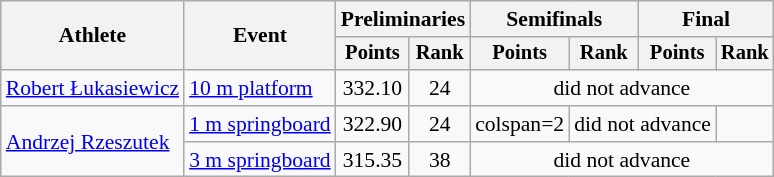<table class="wikitable" style="text-align:center; font-size:90%">
<tr>
<th rowspan="2">Athlete</th>
<th rowspan="2">Event</th>
<th colspan="2">Preliminaries</th>
<th colspan="2">Semifinals</th>
<th colspan="2">Final</th>
</tr>
<tr style="font-size:95%">
<th>Points</th>
<th>Rank</th>
<th>Points</th>
<th>Rank</th>
<th>Points</th>
<th>Rank</th>
</tr>
<tr>
<td align=left><a href='#'>Robert Łukasiewicz</a></td>
<td align=left><a href='#'>10 m platform</a></td>
<td>332.10</td>
<td>24</td>
<td colspan=4>did not advance</td>
</tr>
<tr>
<td rowspan=2 align=left><a href='#'>Andrzej Rzeszutek</a></td>
<td align=left><a href='#'>1 m springboard</a></td>
<td>322.90</td>
<td>24</td>
<td>colspan=2 </td>
<td colspan=2>did not advance</td>
</tr>
<tr>
<td align=left><a href='#'>3 m springboard</a></td>
<td>315.35</td>
<td>38</td>
<td colspan=4>did not advance</td>
</tr>
</table>
